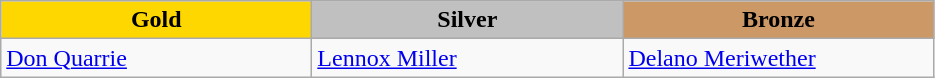<table class="wikitable" style="text-align:left">
<tr align="center">
<td width=200 bgcolor=gold><strong>Gold</strong></td>
<td width=200 bgcolor=silver><strong>Silver</strong></td>
<td width=200 bgcolor=CC9966><strong>Bronze</strong></td>
</tr>
<tr>
<td><a href='#'>Don Quarrie</a><br><em></em></td>
<td><a href='#'>Lennox Miller</a><br><em></em></td>
<td><a href='#'>Delano Meriwether</a><br><em></em></td>
</tr>
</table>
